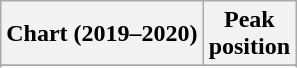<table class="wikitable sortable plainrowheaders" style="text-align:center">
<tr>
<th scope="col">Chart (2019–2020)</th>
<th scope="col">Peak<br>position</th>
</tr>
<tr>
</tr>
<tr>
</tr>
<tr>
</tr>
</table>
